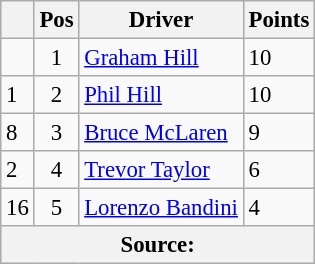<table class="wikitable" style="font-size: 95%;">
<tr>
<th></th>
<th>Pos</th>
<th>Driver</th>
<th>Points</th>
</tr>
<tr>
<td align="left"></td>
<td align="center">1</td>
<td> <a href='#'>Graham Hill</a></td>
<td align=left>10</td>
</tr>
<tr>
<td align="left"> 1</td>
<td align="center">2</td>
<td> <a href='#'>Phil Hill</a></td>
<td align=left>10</td>
</tr>
<tr>
<td align="left"> 8</td>
<td align="center">3</td>
<td> <a href='#'>Bruce McLaren</a></td>
<td align=left>9</td>
</tr>
<tr>
<td align="left"> 2</td>
<td align="center">4</td>
<td> <a href='#'>Trevor Taylor</a></td>
<td align=left>6</td>
</tr>
<tr>
<td align="left"> 16</td>
<td align="center">5</td>
<td> <a href='#'>Lorenzo Bandini</a></td>
<td align=left>4</td>
</tr>
<tr>
<th colspan=4>Source: </th>
</tr>
</table>
